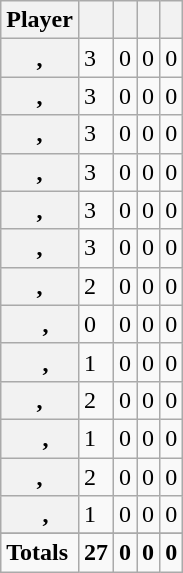<table class="wikitable sortable plainrowheaders">
<tr>
<th scope="col">Player</th>
<th scope="col"></th>
<th scope="col"></th>
<th scope="col"></th>
<th scope="col"></th>
</tr>
<tr>
<th scope="row">, </th>
<td>3</td>
<td>0</td>
<td>0</td>
<td>0</td>
</tr>
<tr>
<th scope="row">, </th>
<td>3</td>
<td>0</td>
<td>0</td>
<td>0</td>
</tr>
<tr>
<th scope="row">, </th>
<td>3</td>
<td>0</td>
<td>0</td>
<td>0</td>
</tr>
<tr>
<th scope="row">, </th>
<td>3</td>
<td>0</td>
<td>0</td>
<td>0</td>
</tr>
<tr>
<th scope="row">, </th>
<td>3</td>
<td>0</td>
<td>0</td>
<td>0</td>
</tr>
<tr>
<th scope="row">, </th>
<td>3</td>
<td>0</td>
<td>0</td>
<td>0</td>
</tr>
<tr>
<th scope="row">, </th>
<td>2</td>
<td>0</td>
<td>0</td>
<td>0</td>
</tr>
<tr>
<th scope="row">  , </th>
<td>0</td>
<td>0</td>
<td>0</td>
<td>0</td>
</tr>
<tr>
<th scope="row">  , </th>
<td>1</td>
<td>0</td>
<td>0</td>
<td>0</td>
</tr>
<tr>
<th scope="row">, </th>
<td>2</td>
<td>0</td>
<td>0</td>
<td>0</td>
</tr>
<tr>
<th scope="row">  , </th>
<td>1</td>
<td>0</td>
<td>0</td>
<td>0</td>
</tr>
<tr>
<th scope="row">, </th>
<td>2</td>
<td>0</td>
<td>0</td>
<td>0</td>
</tr>
<tr>
<th scope="row">  , </th>
<td>1</td>
<td>0</td>
<td>0</td>
<td>0</td>
</tr>
<tr>
</tr>
<tr class="sortbottom">
<td><strong>Totals</strong></td>
<td><strong>27</strong></td>
<td><strong>0</strong></td>
<td><strong>0</strong></td>
<td><strong>0</strong></td>
</tr>
</table>
